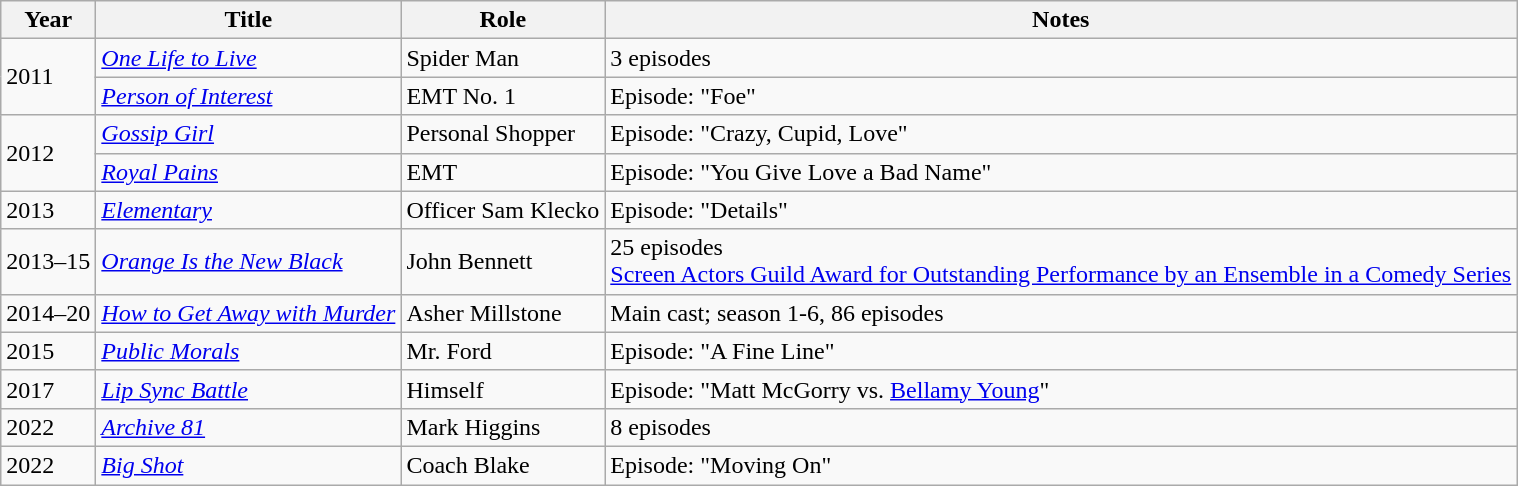<table class="wikitable sortable">
<tr>
<th>Year</th>
<th>Title</th>
<th>Role</th>
<th class="unsortable">Notes</th>
</tr>
<tr>
<td rowspan="2">2011</td>
<td><em><a href='#'>One Life to Live</a></em></td>
<td>Spider Man</td>
<td>3 episodes</td>
</tr>
<tr>
<td><em><a href='#'>Person of Interest</a></em></td>
<td>EMT No. 1</td>
<td>Episode: "Foe"</td>
</tr>
<tr>
<td rowspan="2">2012</td>
<td><em><a href='#'>Gossip Girl</a></em></td>
<td>Personal Shopper</td>
<td>Episode: "Crazy, Cupid, Love"</td>
</tr>
<tr>
<td><em><a href='#'>Royal Pains</a></em></td>
<td>EMT</td>
<td>Episode: "You Give Love a Bad Name"</td>
</tr>
<tr>
<td>2013</td>
<td><em><a href='#'>Elementary</a></em></td>
<td>Officer Sam Klecko</td>
<td>Episode: "Details"</td>
</tr>
<tr>
<td>2013–15</td>
<td><em><a href='#'>Orange Is the New Black</a></em></td>
<td>John Bennett</td>
<td>25 episodes<br><a href='#'>Screen Actors Guild Award for Outstanding Performance by an Ensemble in a Comedy Series</a></td>
</tr>
<tr>
<td>2014–20</td>
<td><em><a href='#'>How to Get Away with Murder</a></em></td>
<td>Asher Millstone</td>
<td>Main cast; season 1-6, 86 episodes</td>
</tr>
<tr>
<td>2015</td>
<td><em><a href='#'>Public Morals</a></em></td>
<td>Mr. Ford</td>
<td>Episode: "A Fine Line"</td>
</tr>
<tr>
<td>2017</td>
<td><em><a href='#'>Lip Sync Battle</a></em></td>
<td>Himself</td>
<td>Episode: "Matt McGorry vs. <a href='#'>Bellamy Young</a>"</td>
</tr>
<tr>
<td>2022</td>
<td><em><a href='#'>Archive 81</a></em></td>
<td>Mark Higgins</td>
<td>8 episodes</td>
</tr>
<tr>
<td>2022</td>
<td><em><a href='#'>Big Shot</a></em></td>
<td>Coach Blake</td>
<td>Episode: "Moving On"</td>
</tr>
</table>
